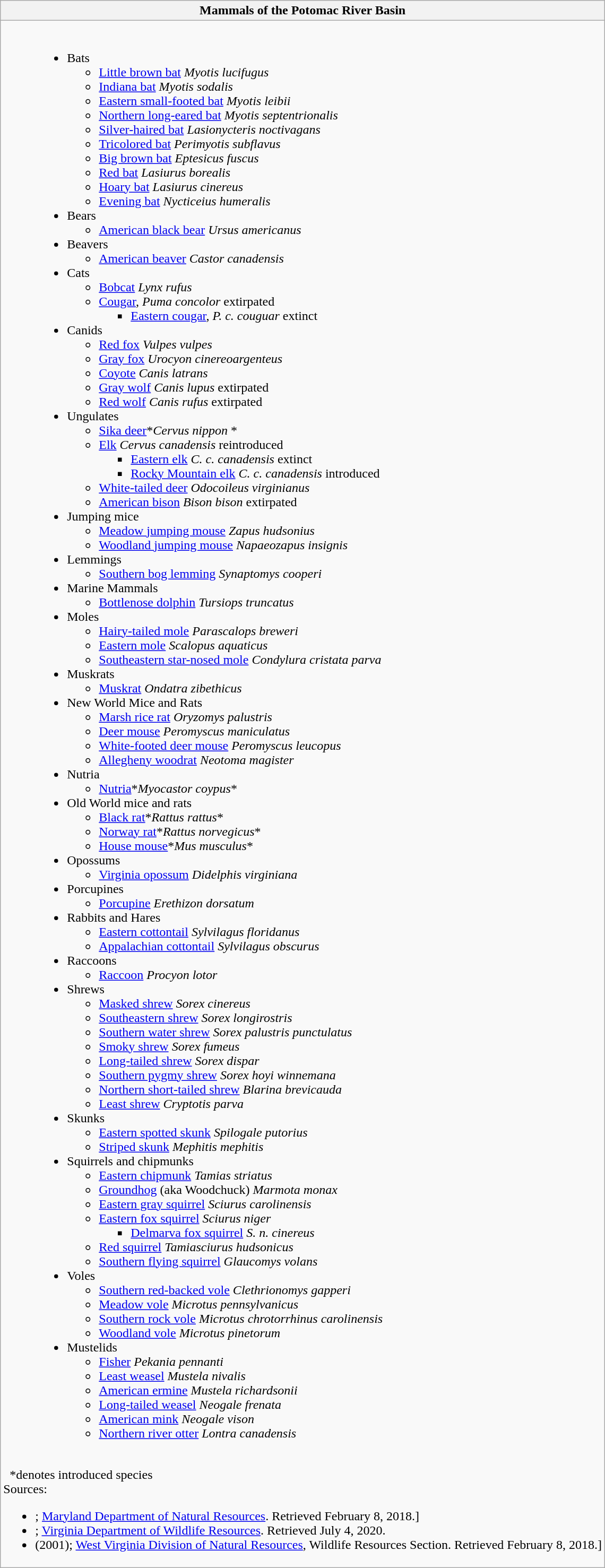<table class="wikitable mw-collapsible mw-collapsed">
<tr>
<th>Mammals of the Potomac River Basin</th>
</tr>
<tr>
<td><br><blockquote><ul><li>Bats<ul><li><a href='#'>Little brown bat</a> <em>Myotis lucifugus</em></li><li><a href='#'>Indiana bat</a> <em>Myotis sodalis</em></li><li><a href='#'>Eastern small-footed bat</a> <em>Myotis leibii</em></li><li><a href='#'>Northern long-eared bat</a> <em>Myotis septentrionalis</em></li><li><a href='#'>Silver-haired bat</a> <em>Lasionycteris noctivagans</em></li><li><a href='#'>Tricolored bat</a> <em>Perimyotis subflavus</em></li><li><a href='#'>Big brown bat</a> <em>Eptesicus fuscus</em></li><li><a href='#'>Red bat</a> <em>Lasiurus borealis</em></li><li><a href='#'>Hoary bat</a> <em>Lasiurus cinereus</em></li><li><a href='#'>Evening bat</a> <em>Nycticeius humeralis</em></li></ul></li><li>Bears<ul><li><a href='#'>American black bear</a> <em>Ursus americanus</em></li></ul></li><li>Beavers<ul><li><a href='#'>American beaver</a> <em>Castor canadensis</em></li></ul></li><li>Cats<ul><li><a href='#'>Bobcat</a> <em>Lynx rufus</em></li><li><a href='#'>Cougar</a>, <em>Puma concolor</em> extirpated<ul><li><a href='#'>Eastern cougar</a>, <em>P. c. couguar</em> extinct</li></ul></li></ul></li><li>Canids<ul><li><a href='#'>Red fox</a> <em>Vulpes vulpes</em></li><li><a href='#'>Gray fox</a> <em>Urocyon cinereoargenteus</em></li><li><a href='#'>Coyote</a> <em>Canis latrans</em></li><li><a href='#'>Gray wolf</a> <em>Canis lupus</em> extirpated</li><li><a href='#'>Red wolf</a> <em>Canis rufus</em> extirpated</li></ul></li><li>Ungulates<ul><li><a href='#'>Sika deer</a>*<em>Cervus nippon</em> *</li><li><a href='#'>Elk</a> <em>Cervus canadensis</em> reintroduced<ul><li><a href='#'>Eastern elk</a> <em>C. c. canadensis</em> extinct</li><li><a href='#'>Rocky Mountain elk</a> <em>C. c. canadensis</em> introduced</li></ul></li><li><a href='#'>White-tailed deer</a> <em>Odocoileus virginianus</em></li><li><a href='#'>American bison</a> <em>Bison bison</em> extirpated</li></ul></li><li>Jumping mice<ul><li><a href='#'>Meadow jumping mouse</a> <em>Zapus hudsonius</em></li><li><a href='#'>Woodland jumping mouse</a> <em>Napaeozapus insignis</em></li></ul></li><li>Lemmings<ul><li><a href='#'>Southern bog lemming</a> <em>Synaptomys cooperi</em></li></ul></li><li>Marine Mammals<ul><li><a href='#'>Bottlenose dolphin</a> <em>Tursiops truncatus</em></li></ul></li><li>Moles<ul><li><a href='#'>Hairy-tailed mole</a> <em>Parascalops breweri</em></li><li><a href='#'>Eastern mole</a> <em>Scalopus aquaticus</em></li><li><a href='#'>Southeastern star-nosed mole</a> <em>Condylura cristata parva</em></li></ul></li><li>Muskrats<ul><li><a href='#'>Muskrat</a> <em>Ondatra zibethicus</em></li></ul></li><li>New World Mice and Rats<ul><li><a href='#'>Marsh rice rat</a> <em>Oryzomys palustris</em></li><li><a href='#'>Deer mouse</a> <em>Peromyscus maniculatus</em></li><li><a href='#'>White-footed deer mouse</a> <em>Peromyscus leucopus</em></li><li><a href='#'>Allegheny woodrat</a> <em>Neotoma magister</em></li></ul></li><li>Nutria<ul><li><a href='#'>Nutria</a>*<em>Myocastor coypus</em>*</li></ul></li><li>Old World mice and rats<ul><li><a href='#'>Black rat</a>*<em>Rattus rattus</em>*</li><li><a href='#'>Norway rat</a>*<em>Rattus norvegicus</em>*</li><li><a href='#'>House mouse</a>*<em>Mus musculus</em>*</li></ul></li><li>Opossums<ul><li><a href='#'>Virginia opossum</a> <em>Didelphis virginiana</em></li></ul></li><li>Porcupines<ul><li><a href='#'>Porcupine</a> <em>Erethizon dorsatum</em></li></ul></li><li>Rabbits and Hares<ul><li><a href='#'>Eastern cottontail</a> <em>Sylvilagus floridanus</em></li><li><a href='#'>Appalachian cottontail</a> <em>Sylvilagus obscurus</em></li></ul></li><li>Raccoons<ul><li><a href='#'>Raccoon</a> <em>Procyon lotor</em></li></ul></li><li>Shrews<ul><li><a href='#'>Masked shrew</a> <em>Sorex cinereus</em></li><li><a href='#'>Southeastern shrew</a> <em>Sorex longirostris</em></li><li><a href='#'>Southern water shrew</a> <em>Sorex palustris punctulatus</em></li><li><a href='#'>Smoky shrew</a> <em>Sorex fumeus</em></li><li><a href='#'>Long-tailed shrew</a> <em>Sorex dispar</em></li><li><a href='#'>Southern pygmy shrew</a> <em>Sorex hoyi winnemana</em></li><li><a href='#'>Northern short-tailed shrew</a> <em>Blarina brevicauda</em></li><li><a href='#'>Least shrew</a> <em>Cryptotis parva</em></li></ul></li><li>Skunks<ul><li><a href='#'>Eastern spotted skunk</a> <em>Spilogale putorius</em></li><li><a href='#'>Striped skunk</a> <em>Mephitis mephitis</em></li></ul></li><li>Squirrels and chipmunks<ul><li><a href='#'>Eastern chipmunk</a> <em>Tamias striatus</em></li><li><a href='#'>Groundhog</a> (aka Woodchuck) <em>Marmota monax</em></li><li><a href='#'>Eastern gray squirrel</a> <em>Sciurus carolinensis</em></li><li><a href='#'>Eastern fox squirrel</a> <em>Sciurus niger</em><ul><li><a href='#'>Delmarva fox squirrel</a> <em>S. n. cinereus</em></li></ul></li><li><a href='#'>Red squirrel</a> <em>Tamiasciurus hudsonicus</em></li><li><a href='#'>Southern flying squirrel</a> <em>Glaucomys volans</em></li></ul></li><li>Voles<ul><li><a href='#'>Southern red-backed vole</a> <em>Clethrionomys gapperi</em></li><li><a href='#'>Meadow vole</a> <em>Microtus pennsylvanicus</em></li><li><a href='#'>Southern rock vole</a> <em>Microtus chrotorrhinus carolinensis</em></li><li><a href='#'>Woodland vole</a> <em>Microtus pinetorum</em></li></ul></li><li>Mustelids<ul><li><a href='#'>Fisher</a> <em>Pekania pennanti</em></li><li><a href='#'>Least weasel</a> <em>Mustela nivalis</em></li><li><a href='#'>American ermine</a> <em>Mustela richardsonii</em></li><li><a href='#'>Long-tailed weasel</a> <em>Neogale frenata</em></li><li><a href='#'>American mink</a> <em>Neogale vison</em></li><li><a href='#'>Northern river otter</a> <em>Lontra canadensis</em></li></ul></li></ul></blockquote><br>  *denotes introduced species<br>Sources:<ul><li>; <a href='#'>Maryland Department of Natural Resources</a>. Retrieved February 8, 2018.]</li><li>; <a href='#'>Virginia Department of Wildlife Resources</a>. Retrieved July 4, 2020.</li><li> (2001); <a href='#'>West Virginia Division of Natural Resources</a>, Wildlife Resources Section. Retrieved February 8, 2018.]</li></ul></td>
</tr>
</table>
